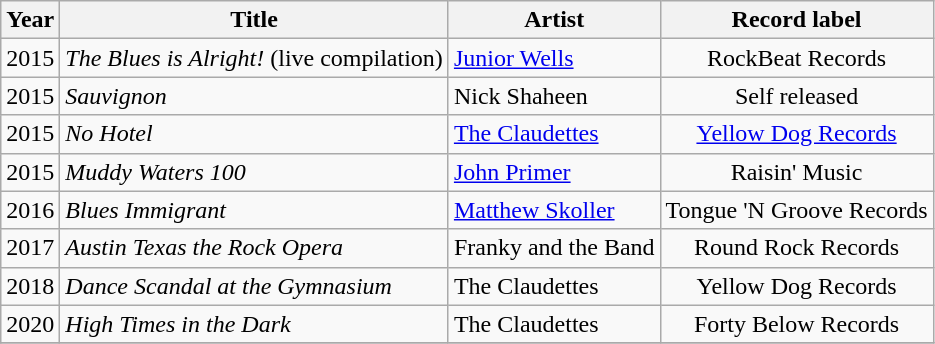<table class="wikitable sortable">
<tr>
<th>Year</th>
<th>Title</th>
<th>Artist</th>
<th>Record label</th>
</tr>
<tr>
<td>2015</td>
<td><em>The Blues is Alright!</em> (live compilation)</td>
<td><a href='#'>Junior Wells</a></td>
<td style="text-align:center;">RockBeat Records</td>
</tr>
<tr>
<td>2015</td>
<td><em>Sauvignon</em></td>
<td>Nick Shaheen</td>
<td style="text-align:center;">Self released</td>
</tr>
<tr>
<td>2015</td>
<td><em>No Hotel</em></td>
<td><a href='#'>The Claudettes</a></td>
<td style="text-align:center;"><a href='#'>Yellow Dog Records</a></td>
</tr>
<tr>
<td>2015</td>
<td><em>Muddy Waters 100</em></td>
<td><a href='#'>John Primer</a></td>
<td style="text-align:center;">Raisin' Music</td>
</tr>
<tr>
<td>2016</td>
<td><em>Blues Immigrant</em></td>
<td><a href='#'>Matthew Skoller</a></td>
<td style="text-align:center;">Tongue 'N Groove Records</td>
</tr>
<tr>
<td>2017</td>
<td><em>Austin Texas the Rock Opera</em></td>
<td>Franky and the Band</td>
<td style="text-align:center;">Round Rock Records</td>
</tr>
<tr>
<td>2018</td>
<td><em>Dance Scandal at the Gymnasium</em></td>
<td>The Claudettes</td>
<td style="text-align:center;">Yellow Dog Records</td>
</tr>
<tr>
<td>2020</td>
<td><em>High Times in the Dark</em></td>
<td>The Claudettes</td>
<td style="text-align:center;">Forty Below Records</td>
</tr>
<tr>
</tr>
</table>
